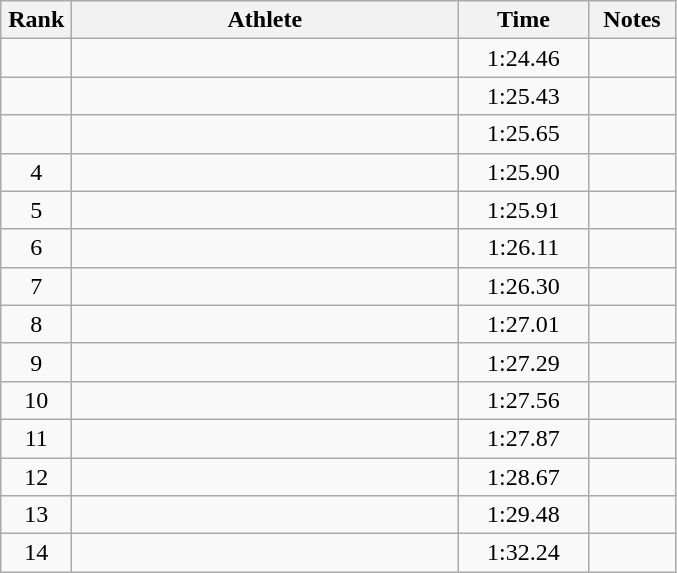<table class=wikitable style="text-align:center">
<tr>
<th width=40>Rank</th>
<th width=250>Athlete</th>
<th width=80>Time</th>
<th width=50>Notes</th>
</tr>
<tr>
<td></td>
<td align=left></td>
<td>1:24.46</td>
<td></td>
</tr>
<tr>
<td></td>
<td align=left></td>
<td>1:25.43</td>
<td></td>
</tr>
<tr>
<td></td>
<td align=left></td>
<td>1:25.65</td>
<td></td>
</tr>
<tr>
<td>4</td>
<td align=left></td>
<td>1:25.90</td>
<td></td>
</tr>
<tr>
<td>5</td>
<td align=left></td>
<td>1:25.91</td>
<td></td>
</tr>
<tr>
<td>6</td>
<td align=left></td>
<td>1:26.11</td>
<td></td>
</tr>
<tr>
<td>7</td>
<td align=left></td>
<td>1:26.30</td>
<td></td>
</tr>
<tr>
<td>8</td>
<td align=left></td>
<td>1:27.01</td>
<td></td>
</tr>
<tr>
<td>9</td>
<td align=left></td>
<td>1:27.29</td>
<td></td>
</tr>
<tr>
<td>10</td>
<td align=left></td>
<td>1:27.56</td>
<td></td>
</tr>
<tr>
<td>11</td>
<td align=left></td>
<td>1:27.87</td>
<td></td>
</tr>
<tr>
<td>12</td>
<td align=left></td>
<td>1:28.67</td>
<td></td>
</tr>
<tr>
<td>13</td>
<td align=left></td>
<td>1:29.48</td>
<td></td>
</tr>
<tr>
<td>14</td>
<td align=left></td>
<td>1:32.24</td>
<td></td>
</tr>
</table>
